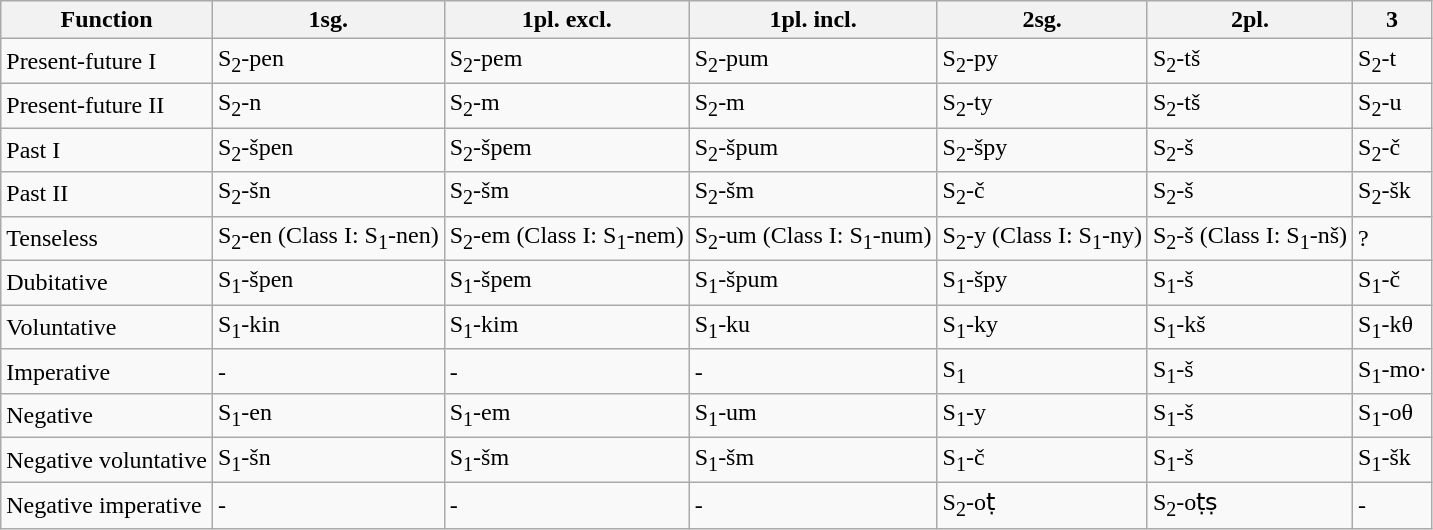<table class="wikitable">
<tr>
<th>Function</th>
<th>1sg.</th>
<th>1pl. excl.</th>
<th>1pl. incl.</th>
<th>2sg.</th>
<th>2pl.</th>
<th>3</th>
</tr>
<tr>
<td>Present-future I</td>
<td>S<sub>2</sub>-pen</td>
<td>S<sub>2</sub>-pem</td>
<td>S<sub>2</sub>-pum</td>
<td>S<sub>2</sub>-py</td>
<td>S<sub>2</sub>-tš</td>
<td>S<sub>2</sub>-t</td>
</tr>
<tr>
<td>Present-future II</td>
<td>S<sub>2</sub>-n</td>
<td>S<sub>2</sub>-m</td>
<td>S<sub>2</sub>-m</td>
<td>S<sub>2</sub>-ty</td>
<td>S<sub>2</sub>-tš</td>
<td>S<sub>2</sub>-u</td>
</tr>
<tr>
<td>Past I</td>
<td>S<sub>2</sub>-špen</td>
<td>S<sub>2</sub>-špem</td>
<td>S<sub>2</sub>-špum</td>
<td>S<sub>2</sub>-špy</td>
<td>S<sub>2</sub>-š</td>
<td>S<sub>2</sub>-č</td>
</tr>
<tr>
<td>Past II</td>
<td>S<sub>2</sub>-šn</td>
<td>S<sub>2</sub>-šm</td>
<td>S<sub>2</sub>-šm</td>
<td>S<sub>2</sub>-č</td>
<td>S<sub>2</sub>-š</td>
<td>S<sub>2</sub>-šk</td>
</tr>
<tr>
<td>Tenseless</td>
<td>S<sub>2</sub>-en (Class I: S<sub>1</sub>-nen)</td>
<td>S<sub>2</sub>-em (Class I: S<sub>1</sub>-nem)</td>
<td>S<sub>2</sub>-um (Class I: S<sub>1</sub>-num)</td>
<td>S<sub>2</sub>-y (Class I: S<sub>1</sub>-ny)</td>
<td>S<sub>2</sub>-š (Class I: S<sub>1</sub>-nš)</td>
<td>?</td>
</tr>
<tr>
<td>Dubitative</td>
<td>S<sub>1</sub>-špen</td>
<td>S<sub>1</sub>-špem</td>
<td>S<sub>1</sub>-špum</td>
<td>S<sub>1</sub>-špy</td>
<td>S<sub>1</sub>-š</td>
<td>S<sub>1</sub>-č</td>
</tr>
<tr>
<td>Voluntative</td>
<td>S<sub>1</sub>-kin</td>
<td>S<sub>1</sub>-kim</td>
<td>S<sub>1</sub>-ku</td>
<td>S<sub>1</sub>-ky</td>
<td>S<sub>1</sub>-kš</td>
<td>S<sub>1</sub>-kθ</td>
</tr>
<tr>
<td>Imperative</td>
<td>-</td>
<td>-</td>
<td>-</td>
<td>S<sub>1</sub></td>
<td>S<sub>1</sub>-š</td>
<td>S<sub>1</sub>-mo·</td>
</tr>
<tr>
<td>Negative</td>
<td>S<sub>1</sub>-en</td>
<td>S<sub>1</sub>-em</td>
<td>S<sub>1</sub>-um</td>
<td>S<sub>1</sub>-y</td>
<td>S<sub>1</sub>-š</td>
<td>S<sub>1</sub>-oθ</td>
</tr>
<tr>
<td>Negative voluntative</td>
<td>S<sub>1</sub>-šn</td>
<td>S<sub>1</sub>-šm</td>
<td>S<sub>1</sub>-šm</td>
<td>S<sub>1</sub>-č</td>
<td>S<sub>1</sub>-š</td>
<td>S<sub>1</sub>-šk</td>
</tr>
<tr>
<td>Negative imperative</td>
<td>-</td>
<td>-</td>
<td>-</td>
<td>S<sub>2</sub>-oṭ</td>
<td>S<sub>2</sub>-oṭṣ</td>
<td>-</td>
</tr>
</table>
